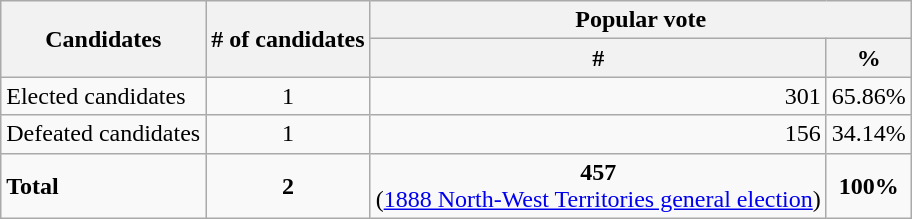<table class="wikitable">
<tr>
<th rowspan="2">Candidates</th>
<th rowspan="2"># of candidates</th>
<th colspan="2">Popular vote</th>
</tr>
<tr>
<th>#</th>
<th>%</th>
</tr>
<tr>
<td>Elected candidates</td>
<td align="center">1</td>
<td align="right">301</td>
<td align="right">65.86%</td>
</tr>
<tr>
<td>Defeated candidates</td>
<td align="center">1</td>
<td align="right">156</td>
<td align="right">34.14%</td>
</tr>
<tr>
<td><strong>Total</strong></td>
<td align="center"><strong>2</strong></td>
<td align="center"><strong>457</strong><br>(<a href='#'>1888 North-West Territories general election</a>)</td>
<td align="center"><strong>100%</strong></td>
</tr>
</table>
